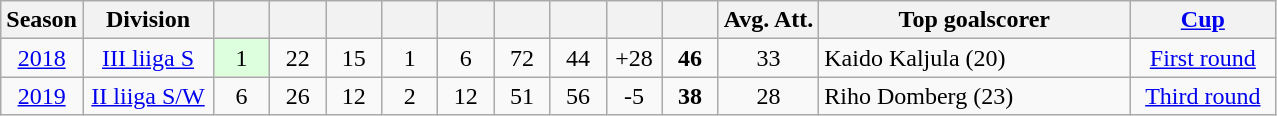<table class="wikitable collapsible">
<tr>
<th>Season</th>
<th width=80px>Division</th>
<th width=30px></th>
<th width=30px></th>
<th width=30px></th>
<th width=30px></th>
<th width=30px></th>
<th width=30px></th>
<th width=30px></th>
<th width=30px></th>
<th width=30px></th>
<th>Avg. Att.</th>
<th width=200px>Top goalscorer</th>
<th width=90px><a href='#'>Cup</a></th>
</tr>
<tr align=center>
<td><a href='#'>2018</a></td>
<td><a href='#'>III liiga S</a></td>
<td style="background:#DDFFDD;">1</td>
<td>22</td>
<td>15</td>
<td>1</td>
<td>6</td>
<td>72</td>
<td>44</td>
<td>+28</td>
<td><strong>46</strong></td>
<td>33</td>
<td align=left> Kaido Kaljula (20)</td>
<td><a href='#'>First round</a></td>
</tr>
<tr align=center>
<td><a href='#'>2019</a></td>
<td><a href='#'>II liiga S/W</a></td>
<td>6</td>
<td>26</td>
<td>12</td>
<td>2</td>
<td>12</td>
<td>51</td>
<td>56</td>
<td>-5</td>
<td><strong>38</strong></td>
<td>28</td>
<td align=left> Riho Domberg (23)</td>
<td><a href='#'>Third round</a></td>
</tr>
</table>
